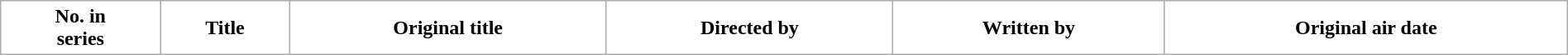<table class="wikitable plainrowheaders" style="width:100%; margin:auto; background:#fff;">
<tr>
<th style="background:#FFF; color:#000; text-align:center;">No. in<br>series</th>
<th ! style="background:#FFF; color:#000; text-align:center;">Title</th>
<th ! style="background:#FFF; color:#000; text-align:center;">Original title</th>
<th ! style="background:#FFF; color:#000; text-align:center;">Directed by</th>
<th ! style="background:#FFF; color:#000; text-align:center;">Written by</th>
<th ! style="background:#FFF; color:#000; text-align:center;">Original air date<br>











</th>
</tr>
</table>
